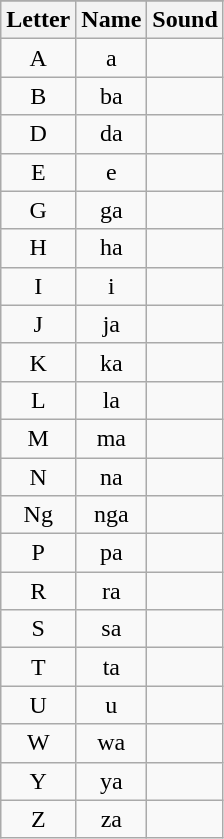<table class="wikitable" style="text-align:center">
<tr>
</tr>
<tr>
<th>Letter</th>
<th>Name</th>
<th>Sound</th>
</tr>
<tr>
<td>A</td>
<td>a</td>
<td></td>
</tr>
<tr>
<td>B</td>
<td>ba</td>
<td></td>
</tr>
<tr>
<td>D</td>
<td>da</td>
<td></td>
</tr>
<tr>
<td>E</td>
<td>e</td>
<td></td>
</tr>
<tr>
<td>G</td>
<td>ga</td>
<td></td>
</tr>
<tr>
<td>H</td>
<td>ha</td>
<td></td>
</tr>
<tr>
<td>I</td>
<td>i</td>
<td></td>
</tr>
<tr>
<td>J</td>
<td>ja</td>
<td></td>
</tr>
<tr>
<td>K</td>
<td>ka</td>
<td></td>
</tr>
<tr>
<td>L</td>
<td>la</td>
<td></td>
</tr>
<tr>
<td>M</td>
<td>ma</td>
<td></td>
</tr>
<tr>
<td>N</td>
<td>na</td>
<td></td>
</tr>
<tr>
<td>Ng</td>
<td>nga</td>
<td></td>
</tr>
<tr>
<td>P</td>
<td>pa</td>
<td></td>
</tr>
<tr>
<td>R</td>
<td>ra</td>
<td></td>
</tr>
<tr>
<td>S</td>
<td>sa</td>
<td></td>
</tr>
<tr>
<td>T</td>
<td>ta</td>
<td></td>
</tr>
<tr>
<td>U</td>
<td>u</td>
<td></td>
</tr>
<tr>
<td>W</td>
<td>wa</td>
<td></td>
</tr>
<tr>
<td>Y</td>
<td>ya</td>
<td></td>
</tr>
<tr>
<td>Z</td>
<td>za</td>
<td></td>
</tr>
</table>
